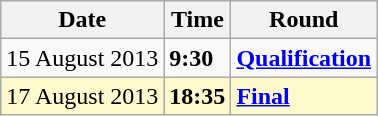<table class="wikitable">
<tr>
<th>Date</th>
<th>Time</th>
<th>Round</th>
</tr>
<tr>
<td>15 August 2013</td>
<td><strong>9:30</strong></td>
<td><strong><a href='#'>Qualification</a></strong></td>
</tr>
<tr style=background:lemonchiffon>
<td>17 August 2013</td>
<td><strong>18:35</strong></td>
<td><strong><a href='#'>Final</a></strong></td>
</tr>
</table>
